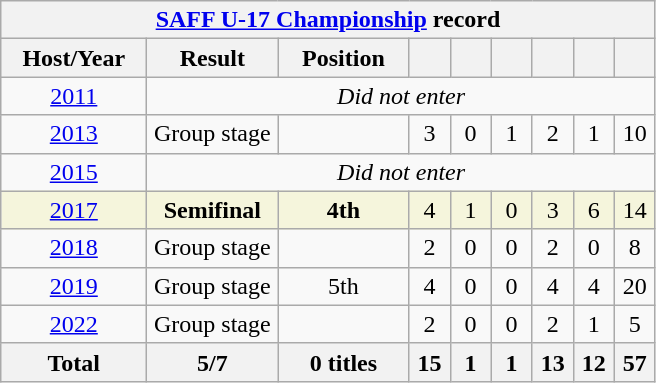<table class="wikitable collapsible" style="text-align: center;">
<tr>
<th colspan="9"><a href='#'>SAFF U-17 Championship</a> record</th>
</tr>
<tr>
<th width="90">Host/Year</th>
<th width="80">Result</th>
<th width="80">Position</th>
<th width="20"></th>
<th width="20"></th>
<th width="20"></th>
<th width="20"></th>
<th width="20"></th>
<th width="20"></th>
</tr>
<tr>
<td> <a href='#'>2011</a></td>
<td colspan="8"><em>Did not enter</em></td>
</tr>
<tr>
<td> <a href='#'>2013</a></td>
<td>Group stage</td>
<td></td>
<td>3</td>
<td>0</td>
<td>1</td>
<td>2</td>
<td>1</td>
<td>10</td>
</tr>
<tr>
<td> <a href='#'>2015</a></td>
<td colspan="8"><em>Did not enter</em></td>
</tr>
<tr style="background:beige;">
<td> <a href='#'>2017</a></td>
<td><strong>Semifinal</strong></td>
<td><strong>4th</strong></td>
<td>4</td>
<td>1</td>
<td>0</td>
<td>3</td>
<td>6</td>
<td>14</td>
</tr>
<tr>
<td> <a href='#'>2018</a></td>
<td>Group stage</td>
<td></td>
<td>2</td>
<td>0</td>
<td>0</td>
<td>2</td>
<td>0</td>
<td>8</td>
</tr>
<tr>
<td> <a href='#'>2019</a></td>
<td>Group stage</td>
<td>5th</td>
<td>4</td>
<td>0</td>
<td>0</td>
<td>4</td>
<td>4</td>
<td>20</td>
</tr>
<tr>
<td> <a href='#'>2022</a></td>
<td>Group stage</td>
<td></td>
<td>2</td>
<td>0</td>
<td>0</td>
<td>2</td>
<td>1</td>
<td>5</td>
</tr>
<tr>
<th><strong>Total</strong></th>
<th><strong>5/7</strong></th>
<th><strong>0 titles</strong></th>
<th><strong>15</strong></th>
<th><strong>1</strong></th>
<th><strong>1</strong></th>
<th><strong>13 </strong></th>
<th><strong>12</strong></th>
<th><strong>57</strong></th>
</tr>
</table>
